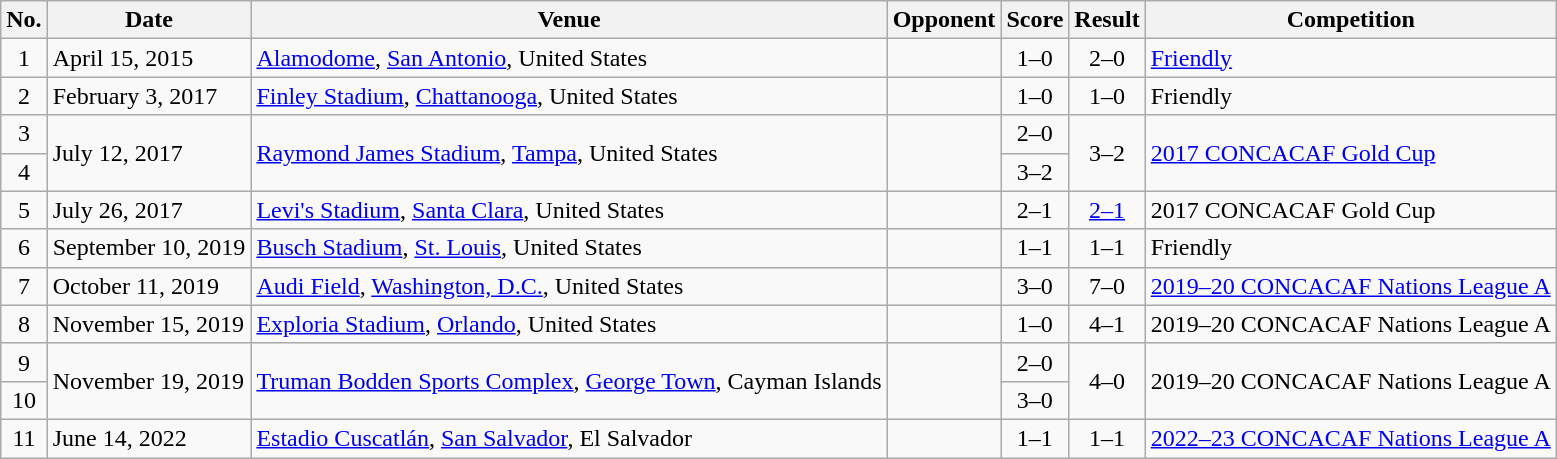<table class="wikitable sortable">
<tr>
<th scope="col">No.</th>
<th scope="col">Date</th>
<th scope="col">Venue</th>
<th scope="col">Opponent</th>
<th scope="col">Score</th>
<th scope="col">Result</th>
<th scope="col">Competition</th>
</tr>
<tr>
<td style="text-align:center;">1</td>
<td>April 15, 2015</td>
<td><a href='#'>Alamodome</a>, <a href='#'>San Antonio</a>, United States</td>
<td></td>
<td style="text-align:center;">1–0</td>
<td style="text-align:center;">2–0</td>
<td><a href='#'>Friendly</a></td>
</tr>
<tr>
<td style="text-align:center;">2</td>
<td>February 3, 2017</td>
<td><a href='#'>Finley Stadium</a>, <a href='#'>Chattanooga</a>, United States</td>
<td></td>
<td style="text-align:center;">1–0</td>
<td style="text-align:center;">1–0</td>
<td>Friendly</td>
</tr>
<tr>
<td style="text-align:center;">3</td>
<td rowspan="2">July 12, 2017</td>
<td rowspan="2"><a href='#'>Raymond James Stadium</a>, <a href='#'>Tampa</a>, United States</td>
<td rowspan="2"></td>
<td style="text-align:center;">2–0</td>
<td rowspan="2" style="text-align:center;">3–2</td>
<td rowspan="2"><a href='#'>2017 CONCACAF Gold Cup</a></td>
</tr>
<tr style="text-align:center;">
<td>4</td>
<td>3–2</td>
</tr>
<tr>
<td style="text-align:center;">5</td>
<td>July 26, 2017</td>
<td><a href='#'>Levi's Stadium</a>, <a href='#'>Santa Clara</a>, United States</td>
<td></td>
<td style="text-align:center;">2–1</td>
<td style="text-align:center;"><a href='#'>2–1</a></td>
<td>2017 CONCACAF Gold Cup</td>
</tr>
<tr>
<td style="text-align:center;">6</td>
<td>September 10, 2019</td>
<td><a href='#'>Busch Stadium</a>, <a href='#'>St. Louis</a>, United States</td>
<td></td>
<td style="text-align:center;">1–1</td>
<td style="text-align:center;">1–1</td>
<td>Friendly</td>
</tr>
<tr>
<td style="text-align:center;">7</td>
<td>October 11, 2019</td>
<td><a href='#'>Audi Field</a>, <a href='#'>Washington, D.C.</a>, United States</td>
<td></td>
<td style="text-align:center;">3–0</td>
<td style="text-align:center;">7–0</td>
<td><a href='#'>2019–20 CONCACAF Nations League A</a></td>
</tr>
<tr>
<td style="text-align:center;">8</td>
<td>November 15, 2019</td>
<td><a href='#'>Exploria Stadium</a>, <a href='#'>Orlando</a>, United States</td>
<td></td>
<td style="text-align:center;">1–0</td>
<td style="text-align:center;">4–1</td>
<td>2019–20 CONCACAF Nations League A</td>
</tr>
<tr>
<td style="text-align:center;">9</td>
<td rowspan="2">November 19, 2019</td>
<td rowspan="2"><a href='#'>Truman Bodden Sports Complex</a>, <a href='#'>George Town</a>, Cayman Islands</td>
<td rowspan="2"></td>
<td style="text-align:center;">2–0</td>
<td rowspan="2" style="text-align:center;">4–0</td>
<td rowspan="2">2019–20 CONCACAF Nations League A</td>
</tr>
<tr style="text-align:center;">
<td>10</td>
<td style="text-align:center;">3–0</td>
</tr>
<tr>
<td style="text-align:center;">11</td>
<td>June 14, 2022</td>
<td><a href='#'>Estadio Cuscatlán</a>, <a href='#'>San Salvador</a>, El Salvador</td>
<td></td>
<td style="text-align:center;">1–1</td>
<td style="text-align:center;">1–1</td>
<td><a href='#'>2022–23 CONCACAF Nations League A</a></td>
</tr>
</table>
